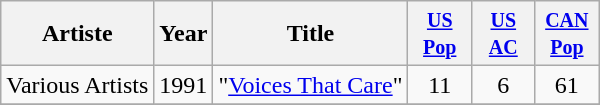<table class="wikitable" style="text-align:center;">
<tr>
<th rowspan="1">Artiste</th>
<th rowspan="1">Year</th>
<th rowspan="1">Title</th>
<th rowspan="1" width="35"><small><a href='#'>US Pop</a></small><br></th>
<th rowspan="1" width="35"><small><a href='#'>US<br>AC</a></small><br></th>
<th rowspan="1" width="35"><small><a href='#'>CAN<br>Pop</a></small><br></th>
</tr>
<tr>
<td>Various Artists</td>
<td>1991</td>
<td align="left">"<a href='#'>Voices That Care</a>"</td>
<td>11</td>
<td>6</td>
<td>61</td>
</tr>
<tr>
</tr>
</table>
